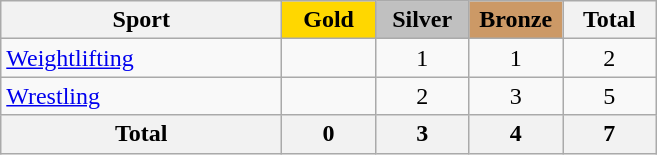<table class="wikitable sortable" style="text-align:center;">
<tr>
<th width=180>Sport</th>
<th scope="col" style="background:gold; width:55px;">Gold</th>
<th scope="col" style="background:silver; width:55px;">Silver</th>
<th scope="col" style="background:#cc9966; width:55px;">Bronze</th>
<th width=55>Total</th>
</tr>
<tr>
<td align=left><a href='#'>Weightlifting</a></td>
<td></td>
<td>1</td>
<td>1</td>
<td>2</td>
</tr>
<tr>
<td align=left><a href='#'>Wrestling</a></td>
<td></td>
<td>2</td>
<td>3</td>
<td>5</td>
</tr>
<tr class="sortbottom">
<th>Total</th>
<th>0</th>
<th>3</th>
<th>4</th>
<th>7</th>
</tr>
</table>
